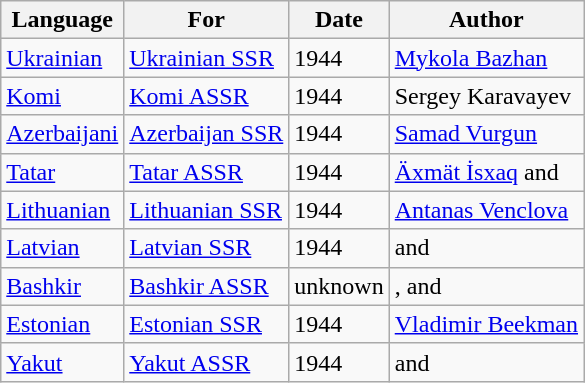<table class="wikitable">
<tr>
<th>Language</th>
<th>For</th>
<th>Date</th>
<th>Author</th>
</tr>
<tr>
<td><a href='#'>Ukrainian</a></td>
<td><a href='#'>Ukrainian SSR</a></td>
<td>1944</td>
<td><a href='#'>Mykola Bazhan</a></td>
</tr>
<tr>
<td><a href='#'>Komi</a></td>
<td><a href='#'>Komi ASSR</a></td>
<td>1944</td>
<td>Sergey Karavayev</td>
</tr>
<tr>
<td><a href='#'>Azerbaijani</a></td>
<td><a href='#'>Azerbaijan SSR</a><br></td>
<td>1944</td>
<td><a href='#'>Samad Vurgun</a></td>
</tr>
<tr>
<td><a href='#'>Tatar</a></td>
<td><a href='#'>Tatar ASSR</a></td>
<td>1944</td>
<td><a href='#'>Äxmät İsxaq</a> and </td>
</tr>
<tr>
<td><a href='#'>Lithuanian</a></td>
<td><a href='#'>Lithuanian SSR</a></td>
<td>1944</td>
<td><a href='#'>Antanas Venclova</a></td>
</tr>
<tr>
<td><a href='#'>Latvian</a></td>
<td><a href='#'>Latvian SSR</a></td>
<td>1944</td>
<td> and  </td>
</tr>
<tr>
<td><a href='#'>Bashkir</a></td>
<td><a href='#'>Bashkir ASSR</a></td>
<td>unknown</td>
<td>,  and </td>
</tr>
<tr>
<td><a href='#'>Estonian</a></td>
<td><a href='#'>Estonian SSR</a></td>
<td>1944</td>
<td><a href='#'>Vladimir Beekman</a></td>
</tr>
<tr>
<td><a href='#'>Yakut</a></td>
<td><a href='#'>Yakut ASSR</a></td>
<td>1944</td>
<td> and </td>
</tr>
</table>
